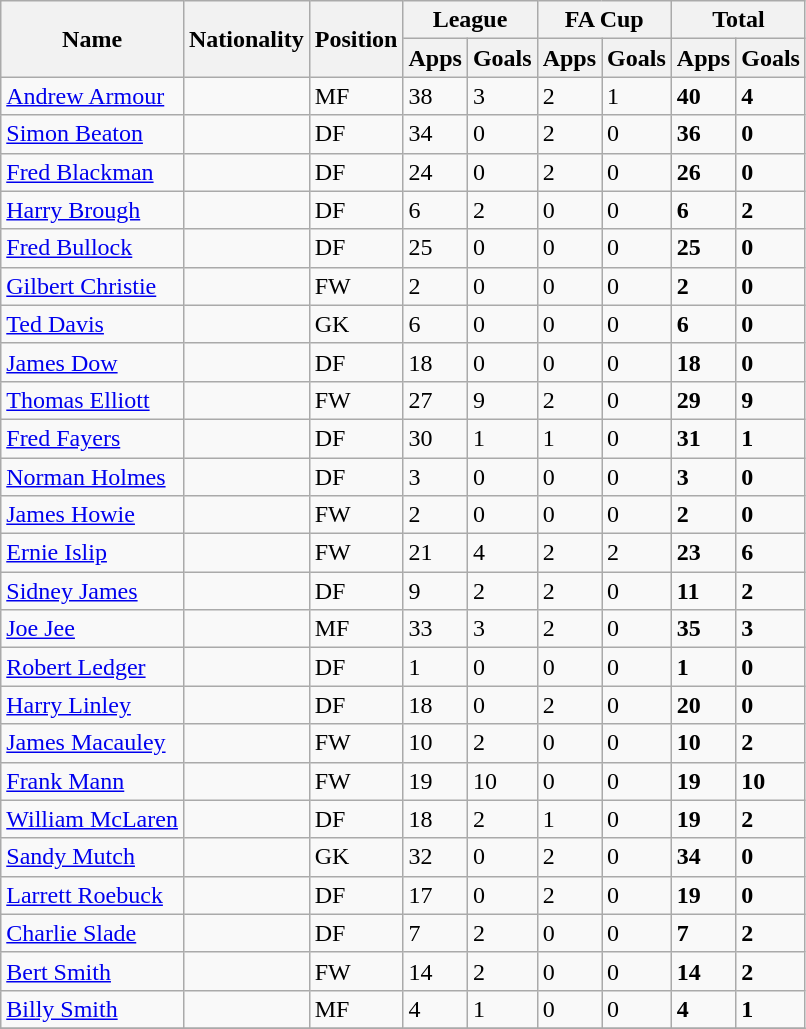<table class="wikitable sortable">
<tr>
<th scope=col rowspan=2>Name</th>
<th scope=col rowspan=2>Nationality</th>
<th scope=col rowspan=2>Position</th>
<th colspan=2>League</th>
<th colspan=2>FA Cup</th>
<th colspan=2>Total</th>
</tr>
<tr>
<th>Apps</th>
<th>Goals</th>
<th>Apps</th>
<th>Goals</th>
<th>Apps</th>
<th>Goals</th>
</tr>
<tr>
<td><a href='#'>Andrew Armour</a></td>
<td></td>
<td>MF</td>
<td>38</td>
<td>3</td>
<td>2</td>
<td>1</td>
<td><strong>40</strong></td>
<td><strong>4</strong></td>
</tr>
<tr>
<td><a href='#'>Simon Beaton</a></td>
<td></td>
<td>DF</td>
<td>34</td>
<td>0</td>
<td>2</td>
<td>0</td>
<td><strong>36</strong></td>
<td><strong>0</strong></td>
</tr>
<tr>
<td><a href='#'>Fred Blackman</a></td>
<td></td>
<td>DF</td>
<td>24</td>
<td>0</td>
<td>2</td>
<td>0</td>
<td><strong>26</strong></td>
<td><strong>0</strong></td>
</tr>
<tr>
<td><a href='#'>Harry Brough</a></td>
<td></td>
<td>DF</td>
<td>6</td>
<td>2</td>
<td>0</td>
<td>0</td>
<td><strong>6</strong></td>
<td><strong>2</strong></td>
</tr>
<tr>
<td><a href='#'>Fred Bullock</a></td>
<td></td>
<td>DF</td>
<td>25</td>
<td>0</td>
<td>0</td>
<td>0</td>
<td><strong>25</strong></td>
<td><strong>0</strong></td>
</tr>
<tr>
<td><a href='#'>Gilbert Christie</a></td>
<td></td>
<td>FW</td>
<td>2</td>
<td>0</td>
<td>0</td>
<td>0</td>
<td><strong>2</strong></td>
<td><strong>0</strong></td>
</tr>
<tr>
<td><a href='#'>Ted Davis</a></td>
<td></td>
<td>GK</td>
<td>6</td>
<td>0</td>
<td>0</td>
<td>0</td>
<td><strong>6</strong></td>
<td><strong>0</strong></td>
</tr>
<tr>
<td><a href='#'>James Dow</a></td>
<td></td>
<td>DF</td>
<td>18</td>
<td>0</td>
<td>0</td>
<td>0</td>
<td><strong>18</strong></td>
<td><strong>0</strong></td>
</tr>
<tr>
<td><a href='#'>Thomas Elliott</a></td>
<td></td>
<td>FW</td>
<td>27</td>
<td>9</td>
<td>2</td>
<td>0</td>
<td><strong>29</strong></td>
<td><strong>9</strong></td>
</tr>
<tr>
<td><a href='#'>Fred Fayers</a></td>
<td></td>
<td>DF</td>
<td>30</td>
<td>1</td>
<td>1</td>
<td>0</td>
<td><strong>31</strong></td>
<td><strong>1</strong></td>
</tr>
<tr>
<td><a href='#'>Norman Holmes</a></td>
<td></td>
<td>DF</td>
<td>3</td>
<td>0</td>
<td>0</td>
<td>0</td>
<td><strong>3</strong></td>
<td><strong>0</strong></td>
</tr>
<tr>
<td><a href='#'>James Howie</a></td>
<td></td>
<td>FW</td>
<td>2</td>
<td>0</td>
<td>0</td>
<td>0</td>
<td><strong>2</strong></td>
<td><strong>0</strong></td>
</tr>
<tr>
<td><a href='#'>Ernie Islip</a></td>
<td></td>
<td>FW</td>
<td>21</td>
<td>4</td>
<td>2</td>
<td>2</td>
<td><strong>23</strong></td>
<td><strong>6</strong></td>
</tr>
<tr>
<td><a href='#'>Sidney James</a></td>
<td></td>
<td>DF</td>
<td>9</td>
<td>2</td>
<td>2</td>
<td>0</td>
<td><strong>11</strong></td>
<td><strong>2</strong></td>
</tr>
<tr>
<td><a href='#'>Joe Jee</a></td>
<td></td>
<td>MF</td>
<td>33</td>
<td>3</td>
<td>2</td>
<td>0</td>
<td><strong>35</strong></td>
<td><strong>3</strong></td>
</tr>
<tr>
<td><a href='#'>Robert Ledger</a></td>
<td></td>
<td>DF</td>
<td>1</td>
<td>0</td>
<td>0</td>
<td>0</td>
<td><strong>1</strong></td>
<td><strong>0</strong></td>
</tr>
<tr>
<td><a href='#'>Harry Linley</a></td>
<td></td>
<td>DF</td>
<td>18</td>
<td>0</td>
<td>2</td>
<td>0</td>
<td><strong>20</strong></td>
<td><strong>0</strong></td>
</tr>
<tr>
<td><a href='#'>James Macauley</a></td>
<td></td>
<td>FW</td>
<td>10</td>
<td>2</td>
<td>0</td>
<td>0</td>
<td><strong>10</strong></td>
<td><strong>2</strong></td>
</tr>
<tr>
<td><a href='#'>Frank Mann</a></td>
<td></td>
<td>FW</td>
<td>19</td>
<td>10</td>
<td>0</td>
<td>0</td>
<td><strong>19</strong></td>
<td><strong>10</strong></td>
</tr>
<tr>
<td><a href='#'>William McLaren</a></td>
<td></td>
<td>DF</td>
<td>18</td>
<td>2</td>
<td>1</td>
<td>0</td>
<td><strong>19</strong></td>
<td><strong>2</strong></td>
</tr>
<tr>
<td><a href='#'>Sandy Mutch</a></td>
<td></td>
<td>GK</td>
<td>32</td>
<td>0</td>
<td>2</td>
<td>0</td>
<td><strong>34</strong></td>
<td><strong>0</strong></td>
</tr>
<tr>
<td><a href='#'>Larrett Roebuck</a></td>
<td></td>
<td>DF</td>
<td>17</td>
<td>0</td>
<td>2</td>
<td>0</td>
<td><strong>19</strong></td>
<td><strong>0</strong></td>
</tr>
<tr>
<td><a href='#'>Charlie Slade</a></td>
<td></td>
<td>DF</td>
<td>7</td>
<td>2</td>
<td>0</td>
<td>0</td>
<td><strong>7</strong></td>
<td><strong>2</strong></td>
</tr>
<tr>
<td><a href='#'>Bert Smith</a></td>
<td></td>
<td>FW</td>
<td>14</td>
<td>2</td>
<td>0</td>
<td>0</td>
<td><strong>14</strong></td>
<td><strong>2</strong></td>
</tr>
<tr>
<td><a href='#'>Billy Smith</a></td>
<td></td>
<td>MF</td>
<td>4</td>
<td>1</td>
<td>0</td>
<td>0</td>
<td><strong>4</strong></td>
<td><strong>1</strong></td>
</tr>
<tr>
</tr>
</table>
